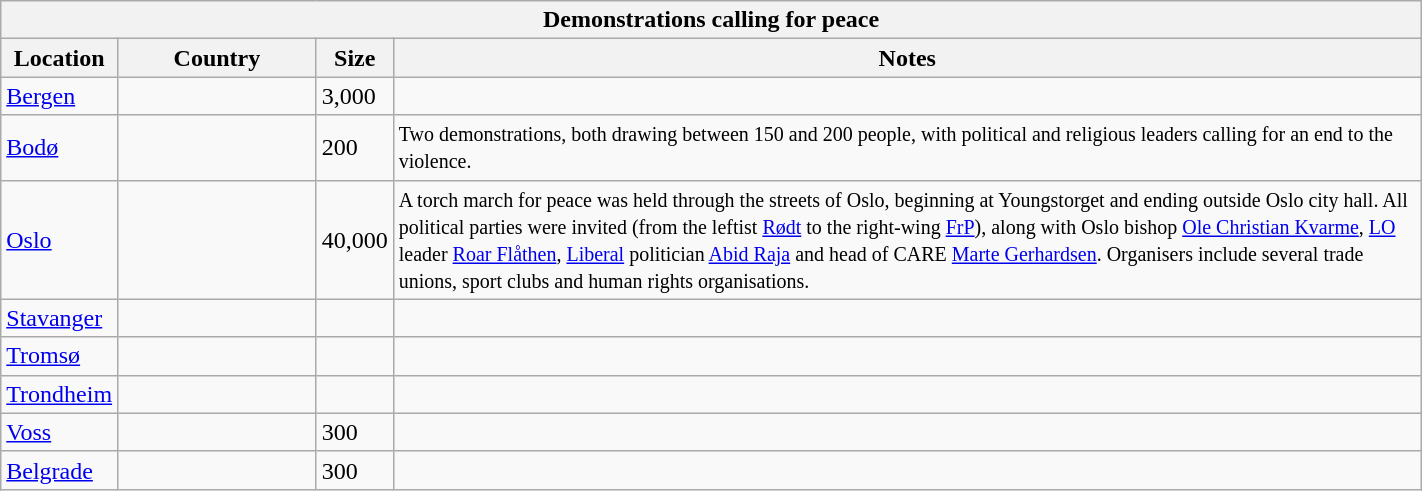<table class="wikitable sortable collapsible collapsed" style="width:75%;">
<tr>
<th Colspan=4>Demonstrations calling for peace</th>
</tr>
<tr>
<th>Location</th>
<th style="width:125px;">Country</th>
<th>Size</th>
<th>Notes</th>
</tr>
<tr>
<td><a href='#'>Bergen</a></td>
<td></td>
<td>3,000</td>
<td></td>
</tr>
<tr>
<td><a href='#'>Bodø</a></td>
<td></td>
<td>200</td>
<td><small>Two demonstrations, both drawing between 150 and 200 people, with political and religious leaders calling for an end to the violence.</small></td>
</tr>
<tr>
<td><a href='#'>Oslo</a></td>
<td></td>
<td>40,000</td>
<td><small>A torch march for peace was held through the streets of Oslo, beginning at Youngstorget and ending outside Oslo city hall. All political parties were invited (from the leftist <a href='#'>Rødt</a> to the right-wing <a href='#'>FrP</a>), along with Oslo bishop <a href='#'>Ole Christian Kvarme</a>, <a href='#'>LO</a> leader <a href='#'>Roar Flåthen</a>, <a href='#'>Liberal</a> politician <a href='#'>Abid Raja</a> and head of CARE <a href='#'>Marte Gerhardsen</a>. Organisers include several trade unions, sport clubs and human rights organisations.</small></td>
</tr>
<tr>
<td><a href='#'>Stavanger</a></td>
<td></td>
<td></td>
<td></td>
</tr>
<tr>
<td><a href='#'>Tromsø</a></td>
<td></td>
<td></td>
<td></td>
</tr>
<tr>
<td><a href='#'>Trondheim</a></td>
<td></td>
<td></td>
<td></td>
</tr>
<tr>
<td><a href='#'>Voss</a></td>
<td></td>
<td>300</td>
<td></td>
</tr>
<tr>
<td><a href='#'>Belgrade</a></td>
<td></td>
<td>300</td>
<td></td>
</tr>
</table>
